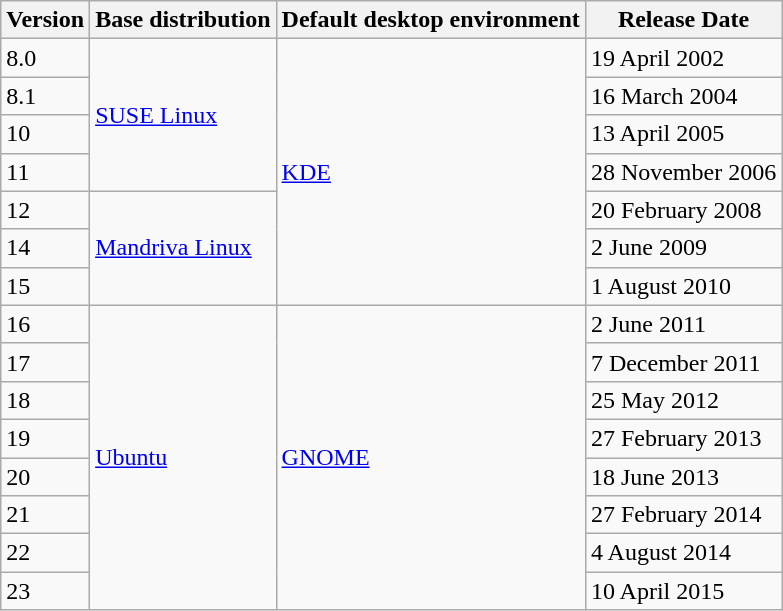<table class="wikitable">
<tr>
<th>Version</th>
<th>Base distribution</th>
<th>Default desktop environment</th>
<th>Release Date</th>
</tr>
<tr>
<td>8.0</td>
<td rowspan="4"><a href='#'>SUSE Linux</a></td>
<td rowspan="7"><a href='#'>KDE</a></td>
<td>19 April 2002</td>
</tr>
<tr>
<td>8.1</td>
<td>16 March 2004</td>
</tr>
<tr>
<td>10</td>
<td>13 April 2005</td>
</tr>
<tr>
<td>11</td>
<td>28 November 2006</td>
</tr>
<tr>
<td>12</td>
<td rowspan="3"><a href='#'>Mandriva Linux</a></td>
<td>20 February 2008</td>
</tr>
<tr>
<td>14</td>
<td>2 June 2009</td>
</tr>
<tr>
<td>15</td>
<td>1 August 2010</td>
</tr>
<tr>
<td>16</td>
<td rowspan="8"><a href='#'>Ubuntu</a></td>
<td rowspan="8"><a href='#'>GNOME</a></td>
<td>2 June 2011</td>
</tr>
<tr>
<td>17</td>
<td>7 December 2011</td>
</tr>
<tr>
<td>18</td>
<td>25 May 2012</td>
</tr>
<tr>
<td>19</td>
<td>27 February 2013</td>
</tr>
<tr>
<td>20</td>
<td>18 June 2013</td>
</tr>
<tr>
<td>21</td>
<td>27 February 2014</td>
</tr>
<tr>
<td>22</td>
<td>4 August 2014</td>
</tr>
<tr>
<td>23</td>
<td>10 April 2015</td>
</tr>
</table>
